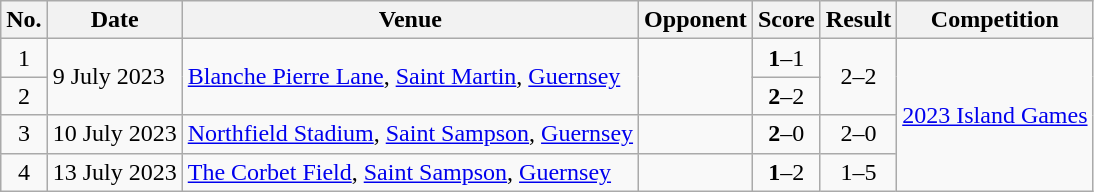<table class="wikitable">
<tr>
<th>No.</th>
<th>Date</th>
<th>Venue</th>
<th>Opponent</th>
<th>Score</th>
<th>Result</th>
<th>Competition</th>
</tr>
<tr>
<td align=center>1</td>
<td rowspan=2>9 July 2023</td>
<td rowspan=2><a href='#'>Blanche Pierre Lane</a>, <a href='#'>Saint Martin</a>, <a href='#'>Guernsey</a></td>
<td rowspan=2></td>
<td align=center><strong>1</strong>–1</td>
<td align=center rowspan=2>2–2</td>
<td rowspan=6><a href='#'>2023 Island Games</a></td>
</tr>
<tr>
<td align=center>2</td>
<td align=center><strong>2</strong>–2</td>
</tr>
<tr>
<td align=center>3</td>
<td>10 July 2023</td>
<td><a href='#'>Northfield Stadium</a>, <a href='#'>Saint Sampson</a>, <a href='#'>Guernsey</a></td>
<td></td>
<td align=center><strong>2</strong>–0</td>
<td align=center>2–0</td>
</tr>
<tr>
<td align=center>4</td>
<td>13 July 2023</td>
<td><a href='#'>The Corbet Field</a>, <a href='#'>Saint Sampson</a>, <a href='#'>Guernsey</a></td>
<td></td>
<td align=center><strong>1</strong>–2</td>
<td align=center>1–5</td>
</tr>
</table>
